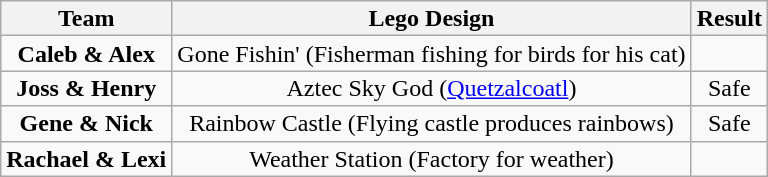<table class="wikitable plainrowheaders" style="text-align: center; line-height:16px;">
<tr>
<th scope="col">Team</th>
<th scope="col">Lego Design</th>
<th scope="col">Result</th>
</tr>
<tr>
<td><strong>Caleb & Alex</strong></td>
<td>Gone Fishin' (Fisherman fishing for birds for his cat)</td>
<td></td>
</tr>
<tr>
<td><strong>Joss & Henry</strong></td>
<td>Aztec Sky God (<a href='#'>Quetzalcoatl</a>)</td>
<td>Safe</td>
</tr>
<tr>
<td><strong>Gene & Nick</strong></td>
<td>Rainbow Castle (Flying castle produces rainbows)</td>
<td>Safe</td>
</tr>
<tr>
<td><strong>Rachael & Lexi</strong></td>
<td>Weather Station (Factory for weather)</td>
<td></td>
</tr>
</table>
